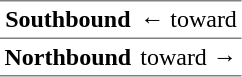<table border="1" cellspacing="0" cellpadding="3" frame="hsides" rules="rows">
<tr>
<th><span>Southbound</span></th>
<td>←  toward </td>
</tr>
<tr>
<th><span>Northbound</span></th>
<td>  toward  →</td>
</tr>
</table>
